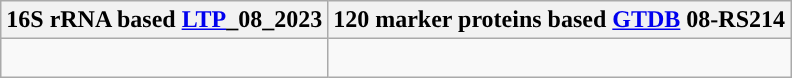<table class="wikitable">
<tr>
<th colspan=1>16S rRNA based <a href='#'>LTP</a>_08_2023</th>
<th colspan=1>120 marker proteins based <a href='#'>GTDB</a> 08-RS214</th>
</tr>
<tr>
<td style="vertical-align:top"><br></td>
<td><br></td>
</tr>
</table>
